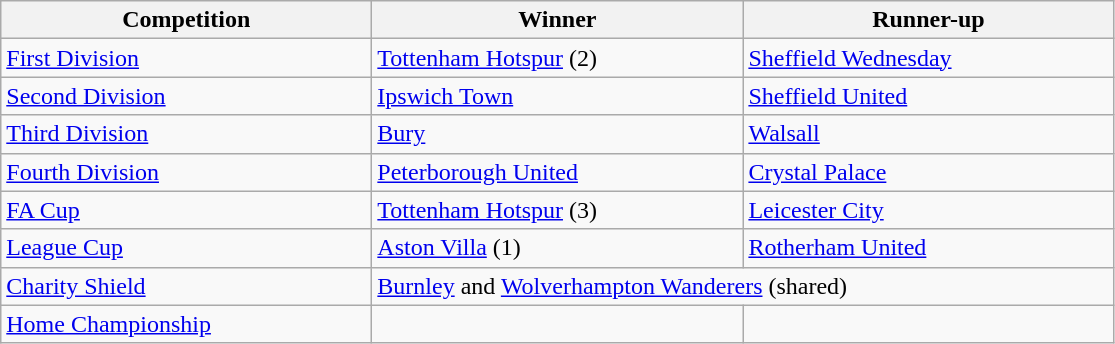<table class="wikitable">
<tr>
<th style="width:15em">Competition</th>
<th style="width:15em">Winner</th>
<th style="width:15em">Runner-up</th>
</tr>
<tr>
<td><a href='#'>First Division</a></td>
<td><a href='#'>Tottenham Hotspur</a> (2)</td>
<td><a href='#'>Sheffield Wednesday</a></td>
</tr>
<tr>
<td><a href='#'>Second Division</a></td>
<td><a href='#'>Ipswich Town</a></td>
<td><a href='#'>Sheffield United</a></td>
</tr>
<tr>
<td><a href='#'>Third Division</a></td>
<td><a href='#'>Bury</a></td>
<td><a href='#'>Walsall</a></td>
</tr>
<tr>
<td><a href='#'>Fourth Division</a></td>
<td><a href='#'>Peterborough United</a></td>
<td><a href='#'>Crystal Palace</a></td>
</tr>
<tr>
<td><a href='#'>FA Cup</a></td>
<td><a href='#'>Tottenham Hotspur</a> (3)</td>
<td><a href='#'>Leicester City</a></td>
</tr>
<tr>
<td><a href='#'>League Cup</a></td>
<td><a href='#'>Aston Villa</a> (1)</td>
<td><a href='#'>Rotherham United</a></td>
</tr>
<tr>
<td><a href='#'>Charity Shield</a></td>
<td colspan=2><a href='#'>Burnley</a> and <a href='#'>Wolverhampton Wanderers</a> (shared)</td>
</tr>
<tr>
<td><a href='#'>Home Championship</a></td>
<td></td>
<td></td>
</tr>
</table>
